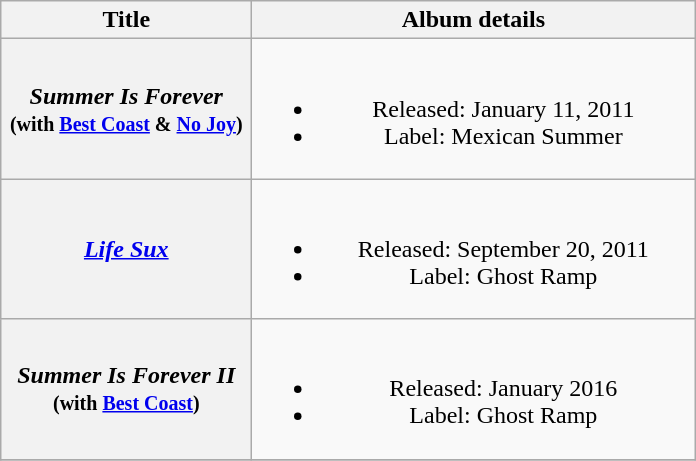<table class="wikitable plainrowheaders" style="text-align:center;" border="1">
<tr>
<th scope="col" style="width:10em;">Title</th>
<th scope="col" style="width:18em;">Album details</th>
</tr>
<tr>
<th scope="row"><em>Summer Is Forever</em><br><small>(with <a href='#'>Best Coast</a> & <a href='#'>No Joy</a>)</small></th>
<td><br><ul><li>Released: January 11, 2011</li><li>Label: Mexican Summer</li></ul></td>
</tr>
<tr>
<th scope="row"><em><a href='#'>Life Sux</a></em></th>
<td><br><ul><li>Released: September 20, 2011</li><li>Label: Ghost Ramp</li></ul></td>
</tr>
<tr>
<th scope="row"><em>Summer Is Forever II</em><br><small>(with <a href='#'>Best Coast</a>)</small></th>
<td><br><ul><li>Released: January 2016</li><li>Label: Ghost Ramp</li></ul></td>
</tr>
<tr>
</tr>
</table>
